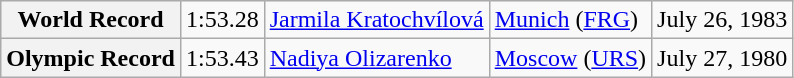<table class="wikitable">
<tr>
<th>World Record</th>
<td>1:53.28</td>
<td> <a href='#'>Jarmila Kratochvílová</a></td>
<td><a href='#'>Munich</a> (<a href='#'>FRG</a>)</td>
<td>July 26, 1983</td>
</tr>
<tr>
<th>Olympic Record</th>
<td>1:53.43</td>
<td> <a href='#'>Nadiya Olizarenko</a></td>
<td><a href='#'>Moscow</a> (<a href='#'>URS</a>)</td>
<td>July 27, 1980</td>
</tr>
</table>
